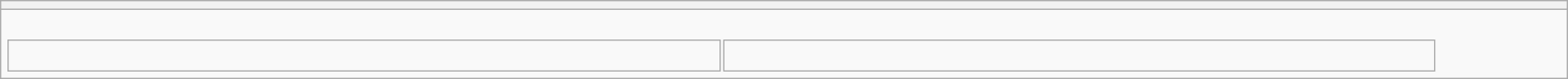<table style="width:100%" class="wikitable collapsible collapsed">
<tr>
<th></th>
</tr>
<tr>
<td><br>
<table width=92% |>
<tr>
<td><br></td>
<td></td>
</tr>
</table>




</td>
</tr>
</table>
